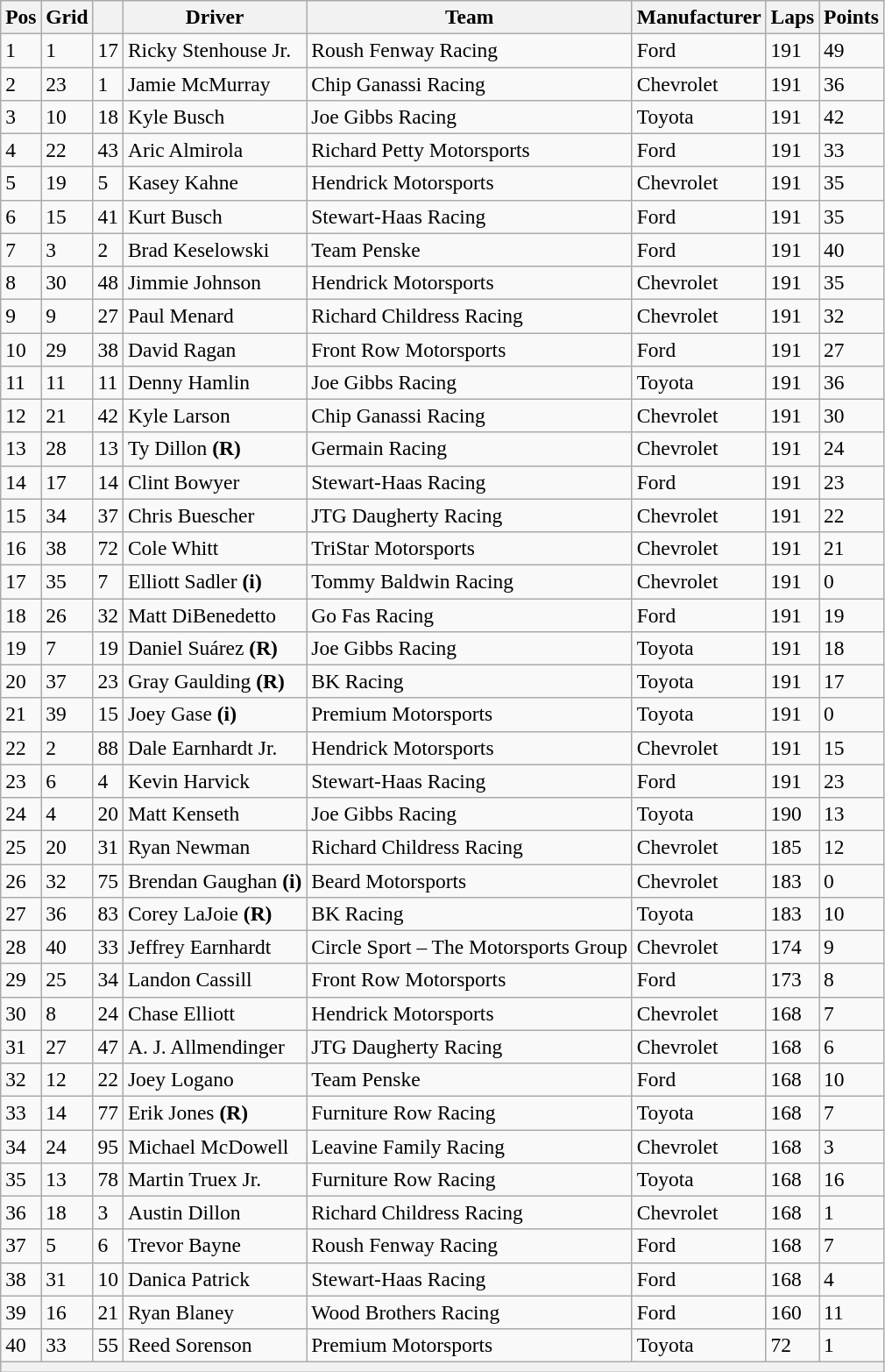<table class="wikitable" style="font-size:98%">
<tr>
<th>Pos</th>
<th>Grid</th>
<th></th>
<th>Driver</th>
<th>Team</th>
<th>Manufacturer</th>
<th>Laps</th>
<th>Points</th>
</tr>
<tr>
<td>1</td>
<td>1</td>
<td>17</td>
<td>Ricky Stenhouse Jr.</td>
<td>Roush Fenway Racing</td>
<td>Ford</td>
<td>191</td>
<td>49</td>
</tr>
<tr>
<td>2</td>
<td>23</td>
<td>1</td>
<td>Jamie McMurray</td>
<td>Chip Ganassi Racing</td>
<td>Chevrolet</td>
<td>191</td>
<td>36</td>
</tr>
<tr>
<td>3</td>
<td>10</td>
<td>18</td>
<td>Kyle Busch</td>
<td>Joe Gibbs Racing</td>
<td>Toyota</td>
<td>191</td>
<td>42</td>
</tr>
<tr>
<td>4</td>
<td>22</td>
<td>43</td>
<td>Aric Almirola</td>
<td>Richard Petty Motorsports</td>
<td>Ford</td>
<td>191</td>
<td>33</td>
</tr>
<tr>
<td>5</td>
<td>19</td>
<td>5</td>
<td>Kasey Kahne</td>
<td>Hendrick Motorsports</td>
<td>Chevrolet</td>
<td>191</td>
<td>35</td>
</tr>
<tr>
<td>6</td>
<td>15</td>
<td>41</td>
<td>Kurt Busch</td>
<td>Stewart-Haas Racing</td>
<td>Ford</td>
<td>191</td>
<td>35</td>
</tr>
<tr>
<td>7</td>
<td>3</td>
<td>2</td>
<td>Brad Keselowski</td>
<td>Team Penske</td>
<td>Ford</td>
<td>191</td>
<td>40</td>
</tr>
<tr>
<td>8</td>
<td>30</td>
<td>48</td>
<td>Jimmie Johnson</td>
<td>Hendrick Motorsports</td>
<td>Chevrolet</td>
<td>191</td>
<td>35</td>
</tr>
<tr>
<td>9</td>
<td>9</td>
<td>27</td>
<td>Paul Menard</td>
<td>Richard Childress Racing</td>
<td>Chevrolet</td>
<td>191</td>
<td>32</td>
</tr>
<tr>
<td>10</td>
<td>29</td>
<td>38</td>
<td>David Ragan</td>
<td>Front Row Motorsports</td>
<td>Ford</td>
<td>191</td>
<td>27</td>
</tr>
<tr>
<td>11</td>
<td>11</td>
<td>11</td>
<td>Denny Hamlin</td>
<td>Joe Gibbs Racing</td>
<td>Toyota</td>
<td>191</td>
<td>36</td>
</tr>
<tr>
<td>12</td>
<td>21</td>
<td>42</td>
<td>Kyle Larson</td>
<td>Chip Ganassi Racing</td>
<td>Chevrolet</td>
<td>191</td>
<td>30</td>
</tr>
<tr>
<td>13</td>
<td>28</td>
<td>13</td>
<td>Ty Dillon <strong>(R)</strong></td>
<td>Germain Racing</td>
<td>Chevrolet</td>
<td>191</td>
<td>24</td>
</tr>
<tr>
<td>14</td>
<td>17</td>
<td>14</td>
<td>Clint Bowyer</td>
<td>Stewart-Haas Racing</td>
<td>Ford</td>
<td>191</td>
<td>23</td>
</tr>
<tr>
<td>15</td>
<td>34</td>
<td>37</td>
<td>Chris Buescher</td>
<td>JTG Daugherty Racing</td>
<td>Chevrolet</td>
<td>191</td>
<td>22</td>
</tr>
<tr>
<td>16</td>
<td>38</td>
<td>72</td>
<td>Cole Whitt</td>
<td>TriStar Motorsports</td>
<td>Chevrolet</td>
<td>191</td>
<td>21</td>
</tr>
<tr>
<td>17</td>
<td>35</td>
<td>7</td>
<td>Elliott Sadler <strong>(i)</strong></td>
<td>Tommy Baldwin Racing</td>
<td>Chevrolet</td>
<td>191</td>
<td>0</td>
</tr>
<tr>
<td>18</td>
<td>26</td>
<td>32</td>
<td>Matt DiBenedetto</td>
<td>Go Fas Racing</td>
<td>Ford</td>
<td>191</td>
<td>19</td>
</tr>
<tr>
<td>19</td>
<td>7</td>
<td>19</td>
<td>Daniel Suárez <strong>(R)</strong></td>
<td>Joe Gibbs Racing</td>
<td>Toyota</td>
<td>191</td>
<td>18</td>
</tr>
<tr>
<td>20</td>
<td>37</td>
<td>23</td>
<td>Gray Gaulding <strong>(R)</strong></td>
<td>BK Racing</td>
<td>Toyota</td>
<td>191</td>
<td>17</td>
</tr>
<tr>
<td>21</td>
<td>39</td>
<td>15</td>
<td>Joey Gase <strong>(i)</strong></td>
<td>Premium Motorsports</td>
<td>Toyota</td>
<td>191</td>
<td>0</td>
</tr>
<tr>
<td>22</td>
<td>2</td>
<td>88</td>
<td>Dale Earnhardt Jr.</td>
<td>Hendrick Motorsports</td>
<td>Chevrolet</td>
<td>191</td>
<td>15</td>
</tr>
<tr>
<td>23</td>
<td>6</td>
<td>4</td>
<td>Kevin Harvick</td>
<td>Stewart-Haas Racing</td>
<td>Ford</td>
<td>191</td>
<td>23</td>
</tr>
<tr>
<td>24</td>
<td>4</td>
<td>20</td>
<td>Matt Kenseth</td>
<td>Joe Gibbs Racing</td>
<td>Toyota</td>
<td>190</td>
<td>13</td>
</tr>
<tr>
<td>25</td>
<td>20</td>
<td>31</td>
<td>Ryan Newman</td>
<td>Richard Childress Racing</td>
<td>Chevrolet</td>
<td>185</td>
<td>12</td>
</tr>
<tr>
<td>26</td>
<td>32</td>
<td>75</td>
<td>Brendan Gaughan <strong>(i)</strong></td>
<td>Beard Motorsports</td>
<td>Chevrolet</td>
<td>183</td>
<td>0</td>
</tr>
<tr>
<td>27</td>
<td>36</td>
<td>83</td>
<td>Corey LaJoie <strong>(R)</strong></td>
<td>BK Racing</td>
<td>Toyota</td>
<td>183</td>
<td>10</td>
</tr>
<tr>
<td>28</td>
<td>40</td>
<td>33</td>
<td>Jeffrey Earnhardt</td>
<td>Circle Sport – The Motorsports Group</td>
<td>Chevrolet</td>
<td>174</td>
<td>9</td>
</tr>
<tr>
<td>29</td>
<td>25</td>
<td>34</td>
<td>Landon Cassill</td>
<td>Front Row Motorsports</td>
<td>Ford</td>
<td>173</td>
<td>8</td>
</tr>
<tr>
<td>30</td>
<td>8</td>
<td>24</td>
<td>Chase Elliott</td>
<td>Hendrick Motorsports</td>
<td>Chevrolet</td>
<td>168</td>
<td>7</td>
</tr>
<tr>
<td>31</td>
<td>27</td>
<td>47</td>
<td>A. J. Allmendinger</td>
<td>JTG Daugherty Racing</td>
<td>Chevrolet</td>
<td>168</td>
<td>6</td>
</tr>
<tr>
<td>32</td>
<td>12</td>
<td>22</td>
<td>Joey Logano</td>
<td>Team Penske</td>
<td>Ford</td>
<td>168</td>
<td>10</td>
</tr>
<tr>
<td>33</td>
<td>14</td>
<td>77</td>
<td>Erik Jones <strong>(R)</strong></td>
<td>Furniture Row Racing</td>
<td>Toyota</td>
<td>168</td>
<td>7</td>
</tr>
<tr>
<td>34</td>
<td>24</td>
<td>95</td>
<td>Michael McDowell</td>
<td>Leavine Family Racing</td>
<td>Chevrolet</td>
<td>168</td>
<td>3</td>
</tr>
<tr>
<td>35</td>
<td>13</td>
<td>78</td>
<td>Martin Truex Jr.</td>
<td>Furniture Row Racing</td>
<td>Toyota</td>
<td>168</td>
<td>16</td>
</tr>
<tr>
<td>36</td>
<td>18</td>
<td>3</td>
<td>Austin Dillon</td>
<td>Richard Childress Racing</td>
<td>Chevrolet</td>
<td>168</td>
<td>1</td>
</tr>
<tr>
<td>37</td>
<td>5</td>
<td>6</td>
<td>Trevor Bayne</td>
<td>Roush Fenway Racing</td>
<td>Ford</td>
<td>168</td>
<td>7</td>
</tr>
<tr>
<td>38</td>
<td>31</td>
<td>10</td>
<td>Danica Patrick</td>
<td>Stewart-Haas Racing</td>
<td>Ford</td>
<td>168</td>
<td>4</td>
</tr>
<tr>
<td>39</td>
<td>16</td>
<td>21</td>
<td>Ryan Blaney</td>
<td>Wood Brothers Racing</td>
<td>Ford</td>
<td>160</td>
<td>11</td>
</tr>
<tr>
<td>40</td>
<td>33</td>
<td>55</td>
<td>Reed Sorenson</td>
<td>Premium Motorsports</td>
<td>Toyota</td>
<td>72</td>
<td>1</td>
</tr>
<tr>
<th colspan="8"></th>
</tr>
</table>
